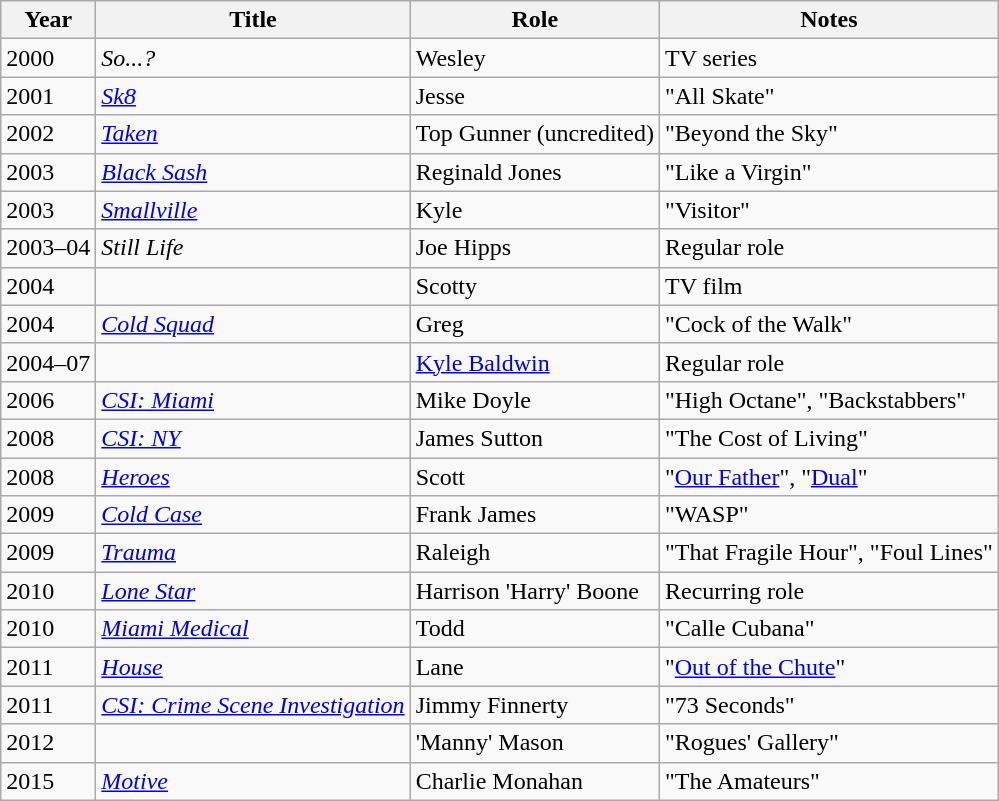<table class="wikitable sortable">
<tr>
<th>Year</th>
<th>Title</th>
<th>Role</th>
<th class="unsortable">Notes</th>
</tr>
<tr>
<td>2000</td>
<td><em>So...?</em></td>
<td>Wesley</td>
<td>TV series</td>
</tr>
<tr>
<td>2001</td>
<td><em><a href='#'>Sk8</a></em></td>
<td>Jesse</td>
<td>"All Skate"</td>
</tr>
<tr>
<td>2002</td>
<td><em><a href='#'>Taken</a></em></td>
<td>Top Gunner (uncredited)</td>
<td>"Beyond the Sky"</td>
</tr>
<tr>
<td>2003</td>
<td><em><a href='#'>Black Sash</a></em></td>
<td>Reginald Jones</td>
<td>"Like a Virgin"</td>
</tr>
<tr>
<td>2003</td>
<td><em><a href='#'>Smallville</a></em></td>
<td>Kyle</td>
<td>"Visitor"</td>
</tr>
<tr>
<td>2003–04</td>
<td><em>Still Life</em></td>
<td>Joe Hipps</td>
<td>Regular role</td>
</tr>
<tr>
<td>2004</td>
<td><em></em></td>
<td>Scotty</td>
<td>TV film</td>
</tr>
<tr>
<td>2004</td>
<td><em><a href='#'>Cold Squad</a></em></td>
<td>Greg</td>
<td>"Cock of the Walk"</td>
</tr>
<tr>
<td>2004–07</td>
<td><em></em></td>
<td><a href='#'>Kyle Baldwin</a></td>
<td>Regular role</td>
</tr>
<tr>
<td>2006</td>
<td><em><a href='#'>CSI: Miami</a></em></td>
<td>Mike Doyle</td>
<td>"High Octane", "Backstabbers"</td>
</tr>
<tr>
<td>2008</td>
<td><em><a href='#'>CSI: NY</a></em></td>
<td>James Sutton</td>
<td>"The Cost of Living"</td>
</tr>
<tr>
<td>2008</td>
<td><em><a href='#'>Heroes</a></em></td>
<td>Scott</td>
<td>"<a href='#'>Our Father</a>", "<a href='#'>Dual</a>"</td>
</tr>
<tr>
<td>2009</td>
<td><em><a href='#'>Cold Case</a></em></td>
<td>Frank James</td>
<td>"WASP"</td>
</tr>
<tr>
<td>2009</td>
<td><em><a href='#'>Trauma</a></em></td>
<td>Raleigh</td>
<td>"That Fragile Hour", "Foul Lines"</td>
</tr>
<tr>
<td>2010</td>
<td><em><a href='#'>Lone Star</a></em></td>
<td>Harrison 'Harry' Boone</td>
<td>Recurring role</td>
</tr>
<tr>
<td>2010</td>
<td><em><a href='#'>Miami Medical</a></em></td>
<td>Todd</td>
<td>"Calle Cubana"</td>
</tr>
<tr>
<td>2011</td>
<td><em><a href='#'>House</a></em></td>
<td>Lane</td>
<td>"<a href='#'>Out of the Chute</a>"</td>
</tr>
<tr>
<td>2011</td>
<td><em><a href='#'>CSI: Crime Scene Investigation</a></em></td>
<td>Jimmy Finnerty</td>
<td>"73 Seconds"</td>
</tr>
<tr>
<td>2012</td>
<td><em></em></td>
<td>'Manny' Mason</td>
<td>"Rogues' Gallery"</td>
</tr>
<tr>
<td>2015</td>
<td><em><a href='#'>Motive</a></em></td>
<td>Charlie Monahan</td>
<td>"The Amateurs"</td>
</tr>
</table>
